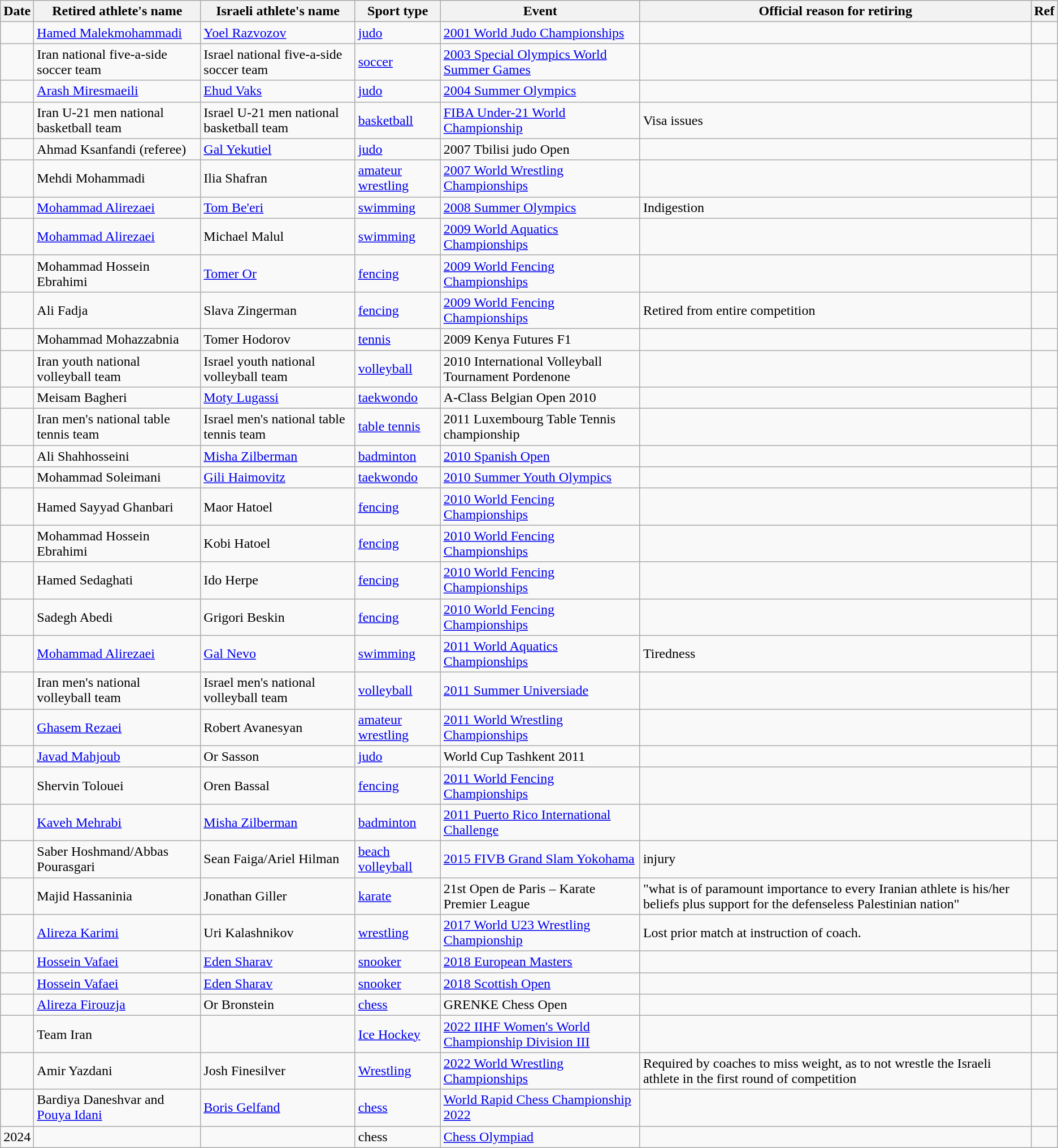<table class="wikitable sortable">
<tr>
<th>Date</th>
<th>Retired athlete's name</th>
<th>Israeli athlete's name</th>
<th>Sport type</th>
<th>Event</th>
<th>Official reason for retiring</th>
<th>Ref</th>
</tr>
<tr>
<td></td>
<td><a href='#'>Hamed Malekmohammadi</a></td>
<td><a href='#'>Yoel Razvozov</a></td>
<td><a href='#'>judo</a></td>
<td><a href='#'>2001 World Judo Championships</a></td>
<td></td>
<td></td>
</tr>
<tr>
<td></td>
<td>Iran national five-a-side soccer team</td>
<td>Israel national five-a-side soccer team</td>
<td><a href='#'>soccer</a></td>
<td><a href='#'>2003 Special Olympics World Summer Games</a></td>
<td></td>
<td></td>
</tr>
<tr>
<td></td>
<td><a href='#'>Arash Miresmaeili</a></td>
<td><a href='#'>Ehud Vaks</a></td>
<td><a href='#'>judo</a></td>
<td><a href='#'>2004 Summer Olympics</a></td>
<td></td>
<td></td>
</tr>
<tr>
<td></td>
<td>Iran U-21 men national basketball team</td>
<td>Israel U-21 men national basketball team</td>
<td><a href='#'>basketball</a></td>
<td><a href='#'>FIBA Under-21 World Championship</a></td>
<td>Visa issues</td>
<td></td>
</tr>
<tr>
<td></td>
<td>Ahmad Ksanfandi (referee)</td>
<td><a href='#'>Gal Yekutiel</a></td>
<td><a href='#'>judo</a></td>
<td>2007 Tbilisi judo Open</td>
<td></td>
<td></td>
</tr>
<tr>
<td></td>
<td>Mehdi Mohammadi</td>
<td>Ilia Shafran</td>
<td><a href='#'>amateur wrestling</a></td>
<td><a href='#'>2007 World Wrestling Championships</a></td>
<td></td>
<td></td>
</tr>
<tr>
<td></td>
<td><a href='#'>Mohammad Alirezaei</a></td>
<td><a href='#'>Tom Be'eri</a></td>
<td><a href='#'>swimming</a></td>
<td><a href='#'>2008 Summer Olympics</a></td>
<td>Indigestion</td>
<td></td>
</tr>
<tr>
<td></td>
<td><a href='#'>Mohammad Alirezaei</a></td>
<td>Michael Malul</td>
<td><a href='#'>swimming</a></td>
<td><a href='#'>2009 World Aquatics Championships</a></td>
<td></td>
<td></td>
</tr>
<tr>
<td></td>
<td>Mohammad Hossein Ebrahimi</td>
<td><a href='#'>Tomer Or</a></td>
<td><a href='#'>fencing</a></td>
<td><a href='#'>2009 World Fencing Championships</a></td>
<td></td>
<td></td>
</tr>
<tr>
<td></td>
<td>Ali Fadja</td>
<td>Slava Zingerman</td>
<td><a href='#'>fencing</a></td>
<td><a href='#'>2009 World Fencing Championships</a></td>
<td>Retired from entire competition</td>
<td></td>
</tr>
<tr>
<td></td>
<td>Mohammad Mohazzabnia</td>
<td>Tomer Hodorov</td>
<td><a href='#'>tennis</a></td>
<td>2009 Kenya Futures F1</td>
<td></td>
<td></td>
</tr>
<tr>
<td></td>
<td>Iran youth national volleyball team</td>
<td>Israel youth national volleyball team</td>
<td><a href='#'>volleyball</a></td>
<td>2010 International Volleyball Tournament Pordenone</td>
<td></td>
<td></td>
</tr>
<tr>
<td></td>
<td>Meisam Bagheri</td>
<td><a href='#'>Moty Lugassi</a></td>
<td><a href='#'>taekwondo</a></td>
<td>A-Class Belgian Open 2010</td>
<td></td>
<td></td>
</tr>
<tr>
<td></td>
<td>Iran men's national table tennis team</td>
<td>Israel men's national table tennis team</td>
<td><a href='#'>table tennis</a></td>
<td>2011 Luxembourg Table Tennis championship</td>
<td></td>
<td></td>
</tr>
<tr>
<td></td>
<td>Ali Shahhosseini</td>
<td><a href='#'>Misha Zilberman</a></td>
<td><a href='#'>badminton</a></td>
<td><a href='#'>2010 Spanish Open</a></td>
<td></td>
<td></td>
</tr>
<tr>
<td></td>
<td>Mohammad Soleimani</td>
<td><a href='#'>Gili Haimovitz</a></td>
<td><a href='#'>taekwondo</a></td>
<td><a href='#'>2010 Summer Youth Olympics</a></td>
<td></td>
<td></td>
</tr>
<tr>
<td></td>
<td>Hamed Sayyad Ghanbari</td>
<td>Maor Hatoel</td>
<td><a href='#'>fencing</a></td>
<td><a href='#'>2010 World Fencing Championships</a></td>
<td></td>
<td></td>
</tr>
<tr>
<td></td>
<td>Mohammad Hossein Ebrahimi</td>
<td>Kobi Hatoel</td>
<td><a href='#'>fencing</a></td>
<td><a href='#'>2010 World Fencing Championships</a></td>
<td></td>
<td></td>
</tr>
<tr>
<td></td>
<td>Hamed Sedaghati</td>
<td>Ido Herpe</td>
<td><a href='#'>fencing</a></td>
<td><a href='#'>2010 World Fencing Championships</a></td>
<td></td>
<td></td>
</tr>
<tr>
<td></td>
<td>Sadegh Abedi</td>
<td>Grigori Beskin</td>
<td><a href='#'>fencing</a></td>
<td><a href='#'>2010 World Fencing Championships</a></td>
<td></td>
<td></td>
</tr>
<tr>
<td></td>
<td><a href='#'>Mohammad Alirezaei</a></td>
<td><a href='#'>Gal Nevo</a></td>
<td><a href='#'>swimming</a></td>
<td><a href='#'>2011 World Aquatics Championships</a></td>
<td>Tiredness</td>
<td></td>
</tr>
<tr>
<td></td>
<td>Iran men's national volleyball team</td>
<td>Israel men's national volleyball team</td>
<td><a href='#'>volleyball</a></td>
<td><a href='#'>2011 Summer Universiade</a></td>
<td></td>
<td></td>
</tr>
<tr>
<td></td>
<td><a href='#'>Ghasem Rezaei</a></td>
<td>Robert Avanesyan</td>
<td><a href='#'>amateur wrestling</a></td>
<td><a href='#'>2011 World Wrestling Championships</a></td>
<td></td>
<td></td>
</tr>
<tr>
<td></td>
<td><a href='#'>Javad Mahjoub</a></td>
<td>Or Sasson</td>
<td><a href='#'>judo</a></td>
<td>World Cup Tashkent 2011</td>
<td></td>
<td></td>
</tr>
<tr>
<td></td>
<td>Shervin Tolouei</td>
<td>Oren Bassal</td>
<td><a href='#'>fencing</a></td>
<td><a href='#'>2011 World Fencing Championships</a></td>
<td></td>
<td></td>
</tr>
<tr>
<td></td>
<td><a href='#'>Kaveh Mehrabi</a></td>
<td><a href='#'>Misha Zilberman</a></td>
<td><a href='#'>badminton</a></td>
<td><a href='#'>2011 Puerto Rico International Challenge</a></td>
<td></td>
<td></td>
</tr>
<tr>
<td></td>
<td>Saber Hoshmand/Abbas Pourasgari</td>
<td>Sean Faiga/Ariel Hilman</td>
<td><a href='#'>beach volleyball</a></td>
<td><a href='#'>2015 FIVB Grand Slam Yokohama</a></td>
<td>injury</td>
<td></td>
</tr>
<tr>
<td></td>
<td>Majid Hassaninia</td>
<td>Jonathan Giller</td>
<td><a href='#'>karate</a></td>
<td>21st Open de Paris – Karate Premier League</td>
<td>"what is of paramount importance to every Iranian athlete is his/her beliefs plus support for the defenseless Palestinian nation"</td>
<td></td>
</tr>
<tr>
<td></td>
<td><a href='#'>Alireza Karimi</a></td>
<td>Uri Kalashnikov</td>
<td><a href='#'>wrestling</a></td>
<td><a href='#'>2017 World U23 Wrestling Championship</a></td>
<td>Lost prior match at instruction of coach.</td>
<td></td>
</tr>
<tr>
<td></td>
<td><a href='#'>Hossein Vafaei</a></td>
<td><a href='#'>Eden Sharav</a></td>
<td><a href='#'>snooker</a></td>
<td><a href='#'>2018 European Masters</a></td>
<td></td>
<td></td>
</tr>
<tr>
<td></td>
<td><a href='#'>Hossein Vafaei</a></td>
<td><a href='#'>Eden Sharav</a></td>
<td><a href='#'>snooker</a></td>
<td><a href='#'>2018 Scottish Open</a></td>
<td></td>
<td></td>
</tr>
<tr>
<td></td>
<td><a href='#'>Alireza Firouzja</a></td>
<td>Or Bronstein</td>
<td><a href='#'>chess</a></td>
<td>GRENKE Chess Open</td>
<td></td>
<td></td>
</tr>
<tr>
<td></td>
<td>Team Iran</td>
<td></td>
<td><a href='#'>Ice Hockey</a></td>
<td><a href='#'>2022 IIHF Women's World Championship Division III</a></td>
<td></td>
<td></td>
</tr>
<tr>
<td></td>
<td>Amir Yazdani</td>
<td>Josh Finesilver</td>
<td><a href='#'>Wrestling</a></td>
<td><a href='#'>2022 World Wrestling Championships</a></td>
<td>Required by coaches to miss weight, as to not wrestle the Israeli athlete in the first round of competition</td>
<td></td>
</tr>
<tr>
<td></td>
<td>Bardiya Daneshvar and <a href='#'>Pouya Idani</a></td>
<td><a href='#'>Boris Gelfand</a></td>
<td><a href='#'>chess</a></td>
<td><a href='#'>World Rapid Chess Championship 2022</a></td>
<td></td>
<td></td>
</tr>
<tr>
<td>2024</td>
<td></td>
<td></td>
<td>chess</td>
<td><a href='#'>Chess Olympiad</a></td>
<td></td>
<td></td>
</tr>
</table>
